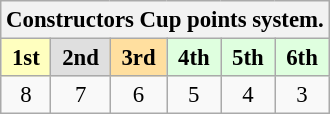<table class="wikitable" style="font-size:95%; text-align:center">
<tr>
<th colspan="19">Constructors Cup points system.</th>
</tr>
<tr>
<td style="background:#ffffbf;"> <strong>1st</strong> </td>
<td style="background:#dfdfdf;"> <strong>2nd</strong> </td>
<td style="background:#ffdf9f;"> <strong>3rd</strong> </td>
<td style="background:#dfffdf;"> <strong>4th</strong> </td>
<td style="background:#dfffdf;"> <strong>5th</strong> </td>
<td style="background:#dfffdf;"> <strong>6th</strong> </td>
</tr>
<tr>
<td>8</td>
<td>7</td>
<td>6</td>
<td>5</td>
<td>4</td>
<td>3</td>
</tr>
</table>
